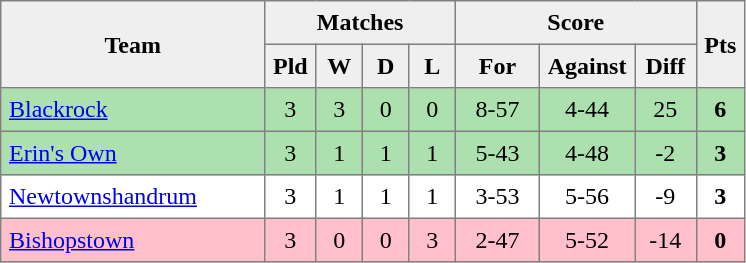<table style=border-collapse:collapse border=1 cellspacing=0 cellpadding=5>
<tr align=center bgcolor=#efefef>
<th rowspan=2 width=165>Team</th>
<th colspan=4>Matches</th>
<th colspan=3>Score</th>
<th rowspan=2width=20>Pts</th>
</tr>
<tr align=center bgcolor=#efefef>
<th width=20>Pld</th>
<th width=20>W</th>
<th width=20>D</th>
<th width=20>L</th>
<th width=45>For</th>
<th width=45>Against</th>
<th width=30>Diff</th>
</tr>
<tr align=center  style="background:#ACE1AF;">
<td style="text-align:left;"><a href='#'>Blackrock</a></td>
<td>3</td>
<td>3</td>
<td>0</td>
<td>0</td>
<td>8-57</td>
<td>4-44</td>
<td>25</td>
<td><strong>6</strong></td>
</tr>
<tr align=center style="background:#ACE1AF;">
<td style="text-align:left;"><a href='#'>Erin's Own</a></td>
<td>3</td>
<td>1</td>
<td>1</td>
<td>1</td>
<td>5-43</td>
<td>4-48</td>
<td>-2</td>
<td><strong>3</strong></td>
</tr>
<tr align=center>
<td style="text-align:left;"><a href='#'>Newtownshandrum</a></td>
<td>3</td>
<td>1</td>
<td>1</td>
<td>1</td>
<td>3-53</td>
<td>5-56</td>
<td>-9</td>
<td><strong>3</strong></td>
</tr>
<tr align=center style="background:#FFC0CB;">
<td style="text-align:left;"><a href='#'>Bishopstown</a></td>
<td>3</td>
<td>0</td>
<td>0</td>
<td>3</td>
<td>2-47</td>
<td>5-52</td>
<td>-14</td>
<td><strong>0</strong></td>
</tr>
</table>
